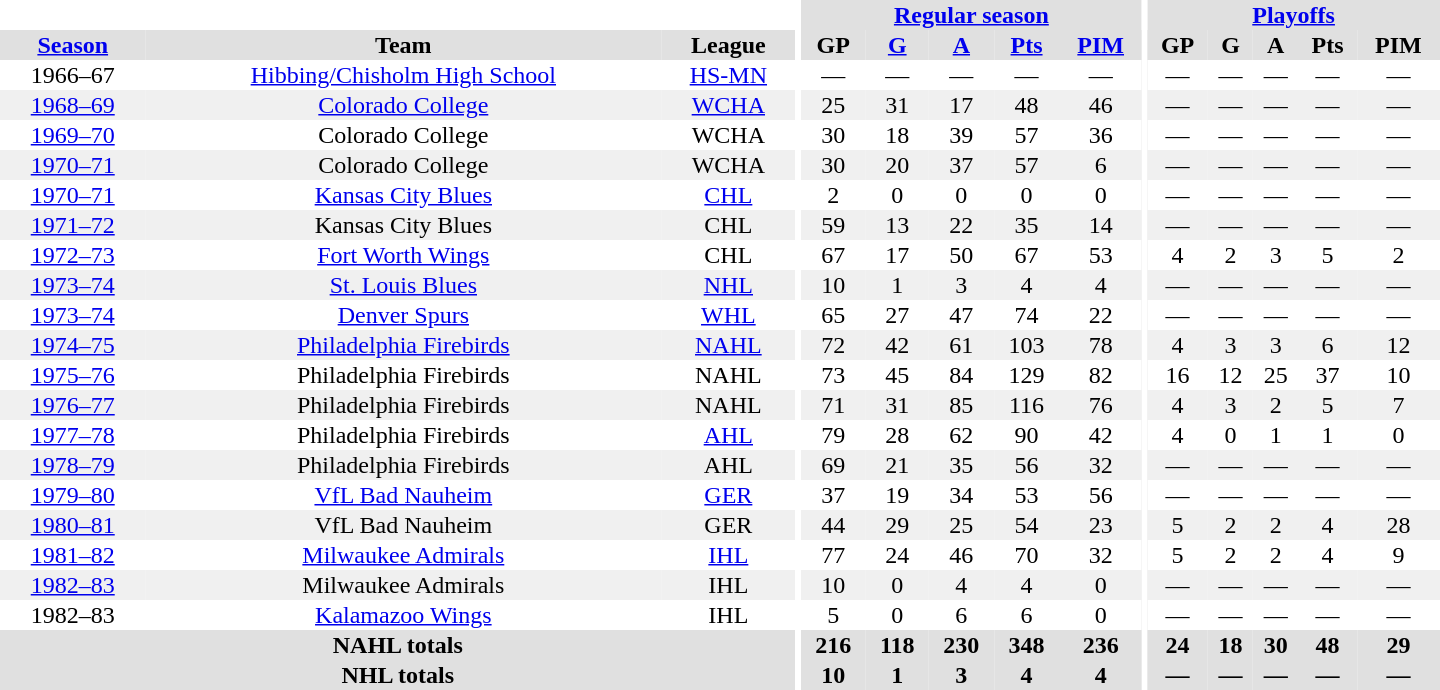<table border="0" cellpadding="1" cellspacing="0" style="text-align:center; width:60em">
<tr bgcolor="#e0e0e0">
<th colspan="3" bgcolor="#ffffff"></th>
<th rowspan="100" bgcolor="#ffffff"></th>
<th colspan="5"><a href='#'>Regular season</a></th>
<th rowspan="100" bgcolor="#ffffff"></th>
<th colspan="5"><a href='#'>Playoffs</a></th>
</tr>
<tr bgcolor="#e0e0e0">
<th><a href='#'>Season</a></th>
<th>Team</th>
<th>League</th>
<th>GP</th>
<th><a href='#'>G</a></th>
<th><a href='#'>A</a></th>
<th><a href='#'>Pts</a></th>
<th><a href='#'>PIM</a></th>
<th>GP</th>
<th>G</th>
<th>A</th>
<th>Pts</th>
<th>PIM</th>
</tr>
<tr>
<td>1966–67</td>
<td><a href='#'>Hibbing/Chisholm High School</a></td>
<td><a href='#'>HS-MN</a></td>
<td>—</td>
<td>—</td>
<td>—</td>
<td>—</td>
<td>—</td>
<td>—</td>
<td>—</td>
<td>—</td>
<td>—</td>
<td>—</td>
</tr>
<tr bgcolor="#f0f0f0">
<td><a href='#'>1968–69</a></td>
<td><a href='#'>Colorado College</a></td>
<td><a href='#'>WCHA</a></td>
<td>25</td>
<td>31</td>
<td>17</td>
<td>48</td>
<td>46</td>
<td>—</td>
<td>—</td>
<td>—</td>
<td>—</td>
<td>—</td>
</tr>
<tr>
<td><a href='#'>1969–70</a></td>
<td>Colorado College</td>
<td>WCHA</td>
<td>30</td>
<td>18</td>
<td>39</td>
<td>57</td>
<td>36</td>
<td>—</td>
<td>—</td>
<td>—</td>
<td>—</td>
<td>—</td>
</tr>
<tr bgcolor="#f0f0f0">
<td><a href='#'>1970–71</a></td>
<td>Colorado College</td>
<td>WCHA</td>
<td>30</td>
<td>20</td>
<td>37</td>
<td>57</td>
<td>6</td>
<td>—</td>
<td>—</td>
<td>—</td>
<td>—</td>
<td>—</td>
</tr>
<tr>
<td><a href='#'>1970–71</a></td>
<td><a href='#'>Kansas City Blues</a></td>
<td><a href='#'>CHL</a></td>
<td>2</td>
<td>0</td>
<td>0</td>
<td>0</td>
<td>0</td>
<td>—</td>
<td>—</td>
<td>—</td>
<td>—</td>
<td>—</td>
</tr>
<tr bgcolor="#f0f0f0">
<td><a href='#'>1971–72</a></td>
<td>Kansas City Blues</td>
<td>CHL</td>
<td>59</td>
<td>13</td>
<td>22</td>
<td>35</td>
<td>14</td>
<td>—</td>
<td>—</td>
<td>—</td>
<td>—</td>
<td>—</td>
</tr>
<tr>
<td><a href='#'>1972–73</a></td>
<td><a href='#'>Fort Worth Wings</a></td>
<td>CHL</td>
<td>67</td>
<td>17</td>
<td>50</td>
<td>67</td>
<td>53</td>
<td>4</td>
<td>2</td>
<td>3</td>
<td>5</td>
<td>2</td>
</tr>
<tr bgcolor="#f0f0f0">
<td><a href='#'>1973–74</a></td>
<td><a href='#'>St. Louis Blues</a></td>
<td><a href='#'>NHL</a></td>
<td>10</td>
<td>1</td>
<td>3</td>
<td>4</td>
<td>4</td>
<td>—</td>
<td>—</td>
<td>—</td>
<td>—</td>
<td>—</td>
</tr>
<tr>
<td><a href='#'>1973–74</a></td>
<td><a href='#'>Denver Spurs</a></td>
<td><a href='#'>WHL</a></td>
<td>65</td>
<td>27</td>
<td>47</td>
<td>74</td>
<td>22</td>
<td>—</td>
<td>—</td>
<td>—</td>
<td>—</td>
<td>—</td>
</tr>
<tr bgcolor="#f0f0f0">
<td><a href='#'>1974–75</a></td>
<td><a href='#'>Philadelphia Firebirds</a></td>
<td><a href='#'>NAHL</a></td>
<td>72</td>
<td>42</td>
<td>61</td>
<td>103</td>
<td>78</td>
<td>4</td>
<td>3</td>
<td>3</td>
<td>6</td>
<td>12</td>
</tr>
<tr>
<td><a href='#'>1975–76</a></td>
<td>Philadelphia Firebirds</td>
<td>NAHL</td>
<td>73</td>
<td>45</td>
<td>84</td>
<td>129</td>
<td>82</td>
<td>16</td>
<td>12</td>
<td>25</td>
<td>37</td>
<td>10</td>
</tr>
<tr bgcolor="#f0f0f0">
<td><a href='#'>1976–77</a></td>
<td>Philadelphia Firebirds</td>
<td>NAHL</td>
<td>71</td>
<td>31</td>
<td>85</td>
<td>116</td>
<td>76</td>
<td>4</td>
<td>3</td>
<td>2</td>
<td>5</td>
<td>7</td>
</tr>
<tr>
<td><a href='#'>1977–78</a></td>
<td>Philadelphia Firebirds</td>
<td><a href='#'>AHL</a></td>
<td>79</td>
<td>28</td>
<td>62</td>
<td>90</td>
<td>42</td>
<td>4</td>
<td>0</td>
<td>1</td>
<td>1</td>
<td>0</td>
</tr>
<tr bgcolor="#f0f0f0">
<td><a href='#'>1978–79</a></td>
<td>Philadelphia Firebirds</td>
<td>AHL</td>
<td>69</td>
<td>21</td>
<td>35</td>
<td>56</td>
<td>32</td>
<td>—</td>
<td>—</td>
<td>—</td>
<td>—</td>
<td>—</td>
</tr>
<tr>
<td><a href='#'>1979–80</a></td>
<td><a href='#'>VfL Bad Nauheim</a></td>
<td><a href='#'>GER</a></td>
<td>37</td>
<td>19</td>
<td>34</td>
<td>53</td>
<td>56</td>
<td>—</td>
<td>—</td>
<td>—</td>
<td>—</td>
<td>—</td>
</tr>
<tr bgcolor="#f0f0f0">
<td><a href='#'>1980–81</a></td>
<td>VfL Bad Nauheim</td>
<td>GER</td>
<td>44</td>
<td>29</td>
<td>25</td>
<td>54</td>
<td>23</td>
<td>5</td>
<td>2</td>
<td>2</td>
<td>4</td>
<td>28</td>
</tr>
<tr>
<td><a href='#'>1981–82</a></td>
<td><a href='#'>Milwaukee Admirals</a></td>
<td><a href='#'>IHL</a></td>
<td>77</td>
<td>24</td>
<td>46</td>
<td>70</td>
<td>32</td>
<td>5</td>
<td>2</td>
<td>2</td>
<td>4</td>
<td>9</td>
</tr>
<tr bgcolor="#f0f0f0">
<td><a href='#'>1982–83</a></td>
<td>Milwaukee Admirals</td>
<td>IHL</td>
<td>10</td>
<td>0</td>
<td>4</td>
<td>4</td>
<td>0</td>
<td>—</td>
<td>—</td>
<td>—</td>
<td>—</td>
<td>—</td>
</tr>
<tr>
<td>1982–83</td>
<td><a href='#'>Kalamazoo Wings</a></td>
<td>IHL</td>
<td>5</td>
<td>0</td>
<td>6</td>
<td>6</td>
<td>0</td>
<td>—</td>
<td>—</td>
<td>—</td>
<td>—</td>
<td>—</td>
</tr>
<tr bgcolor="#e0e0e0">
<th colspan="3">NAHL totals</th>
<th>216</th>
<th>118</th>
<th>230</th>
<th>348</th>
<th>236</th>
<th>24</th>
<th>18</th>
<th>30</th>
<th>48</th>
<th>29</th>
</tr>
<tr bgcolor="#e0e0e0">
<th colspan="3">NHL totals</th>
<th>10</th>
<th>1</th>
<th>3</th>
<th>4</th>
<th>4</th>
<th>—</th>
<th>—</th>
<th>—</th>
<th>—</th>
<th>—</th>
</tr>
</table>
